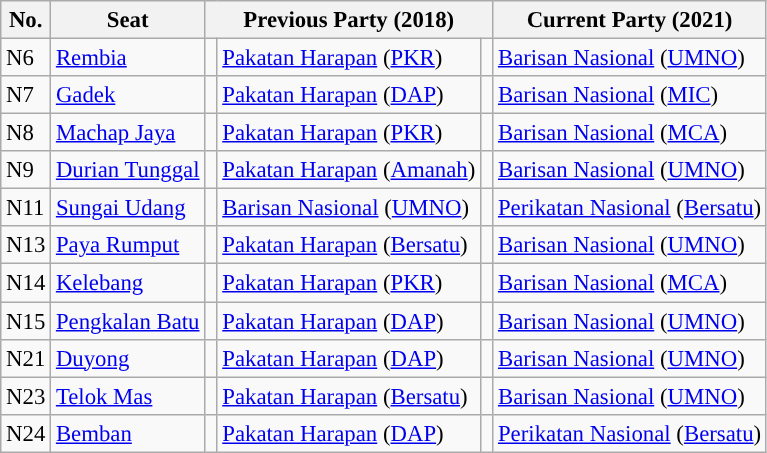<table class="wikitable sortable" style="font-size:95%;">
<tr>
<th scope="col">No.</th>
<th scope="col">Seat</th>
<th colspan="3" scope="col">Previous Party (2018)</th>
<th colspan="3" scope="col">Current Party (2021)</th>
</tr>
<tr>
<td>N6</td>
<td><a href='#'>Rembia</a></td>
<td width="1"></td>
<td><a href='#'>Pakatan Harapan</a> (<a href='#'>PKR</a>)</td>
<td width="1"></td>
<td><a href='#'>Barisan Nasional</a> (<a href='#'>UMNO</a>)</td>
</tr>
<tr>
<td>N7</td>
<td><a href='#'>Gadek</a></td>
<td width="1"></td>
<td><a href='#'>Pakatan Harapan</a> (<a href='#'>DAP</a>)</td>
<td width="1"></td>
<td><a href='#'>Barisan Nasional</a> (<a href='#'>MIC</a>)</td>
</tr>
<tr>
<td>N8</td>
<td><a href='#'>Machap Jaya</a></td>
<td width="1"></td>
<td><a href='#'>Pakatan Harapan</a> (<a href='#'>PKR</a>)</td>
<td width="1"></td>
<td><a href='#'>Barisan Nasional</a> (<a href='#'>MCA</a>)</td>
</tr>
<tr>
<td>N9</td>
<td><a href='#'>Durian Tunggal</a></td>
<td width="1"></td>
<td><a href='#'>Pakatan Harapan</a> (<a href='#'>Amanah</a>)</td>
<td width="1"></td>
<td><a href='#'>Barisan Nasional</a> (<a href='#'>UMNO</a>)</td>
</tr>
<tr>
<td>N11</td>
<td><a href='#'>Sungai Udang</a></td>
<td width="1"></td>
<td><a href='#'>Barisan Nasional</a> (<a href='#'>UMNO</a>)</td>
<td width="1"></td>
<td><a href='#'>Perikatan Nasional</a> (<a href='#'>Bersatu</a>)</td>
</tr>
<tr>
<td>N13</td>
<td><a href='#'>Paya Rumput</a></td>
<td width="1"></td>
<td><a href='#'>Pakatan Harapan</a> (<a href='#'>Bersatu</a>)</td>
<td width="1"></td>
<td><a href='#'>Barisan Nasional</a> (<a href='#'>UMNO</a>)</td>
</tr>
<tr>
<td>N14</td>
<td><a href='#'>Kelebang</a></td>
<td width="1"></td>
<td><a href='#'>Pakatan Harapan</a> (<a href='#'>PKR</a>)</td>
<td width="1"></td>
<td><a href='#'>Barisan Nasional</a> (<a href='#'>MCA</a>)</td>
</tr>
<tr>
<td>N15</td>
<td><a href='#'>Pengkalan Batu</a></td>
<td width="1"></td>
<td><a href='#'>Pakatan Harapan</a> (<a href='#'>DAP</a>)</td>
<td width="1"></td>
<td><a href='#'>Barisan Nasional</a> (<a href='#'>UMNO</a>)</td>
</tr>
<tr>
<td>N21</td>
<td><a href='#'>Duyong</a></td>
<td width="1"></td>
<td><a href='#'>Pakatan Harapan</a> (<a href='#'>DAP</a>)</td>
<td width="1"></td>
<td><a href='#'>Barisan Nasional</a> (<a href='#'>UMNO</a>)</td>
</tr>
<tr>
<td>N23</td>
<td><a href='#'>Telok Mas</a></td>
<td width="1"></td>
<td><a href='#'>Pakatan Harapan</a> (<a href='#'>Bersatu</a>)</td>
<td width="1"></td>
<td><a href='#'>Barisan Nasional</a> (<a href='#'>UMNO</a>)</td>
</tr>
<tr>
<td>N24</td>
<td><a href='#'>Bemban</a></td>
<td width="1"></td>
<td><a href='#'>Pakatan Harapan</a> (<a href='#'>DAP</a>)</td>
<td width="1"></td>
<td><a href='#'>Perikatan Nasional</a> (<a href='#'>Bersatu</a>)</td>
</tr>
</table>
